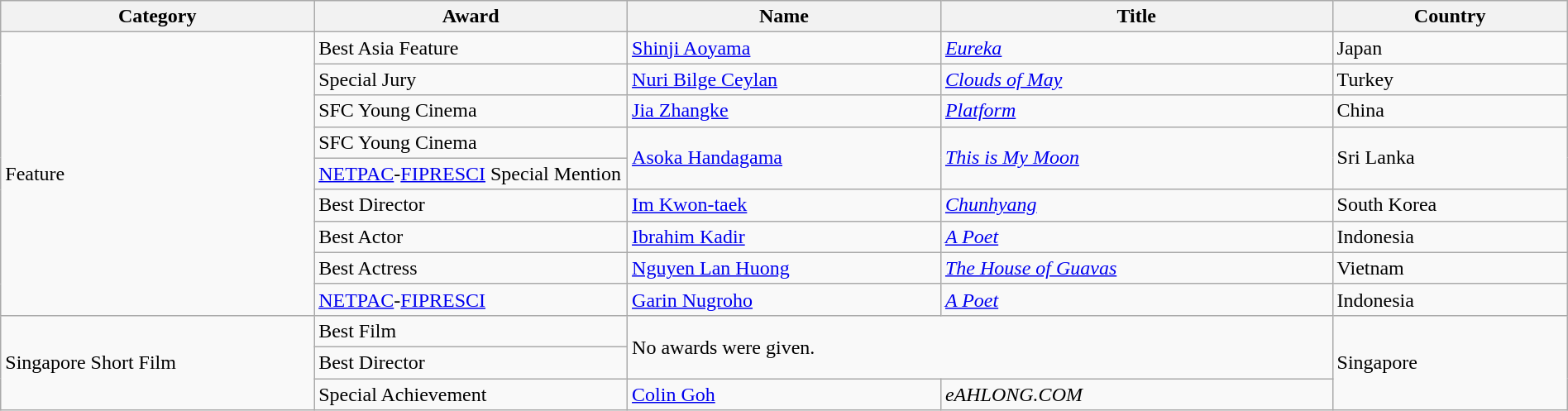<table class="wikitable" width="100%">
<tr>
<th width="20%" scope="col">Category</th>
<th width="20%" scope="col">Award</th>
<th width="20%" scope="col">Name</th>
<th width="25%" scope="col">Title</th>
<th width="15%" scope="col">Country</th>
</tr>
<tr>
<td rowspan="9">Feature</td>
<td>Best Asia Feature</td>
<td><a href='#'>Shinji Aoyama</a></td>
<td><em><a href='#'>Eureka</a></em></td>
<td>Japan</td>
</tr>
<tr>
<td>Special Jury</td>
<td><a href='#'>Nuri Bilge Ceylan</a></td>
<td><em><a href='#'>Clouds of May</a></em></td>
<td>Turkey</td>
</tr>
<tr>
<td>SFC Young Cinema</td>
<td><a href='#'>Jia Zhangke</a></td>
<td><em><a href='#'>Platform</a></em></td>
<td>China</td>
</tr>
<tr>
<td>SFC Young Cinema</td>
<td rowspan="2"><a href='#'>Asoka Handagama</a></td>
<td rowspan="2"><em><a href='#'>This is My Moon</a></em></td>
<td rowspan="2">Sri Lanka</td>
</tr>
<tr>
<td><a href='#'>NETPAC</a>-<a href='#'>FIPRESCI</a> Special Mention</td>
</tr>
<tr>
<td>Best Director</td>
<td><a href='#'>Im Kwon-taek</a></td>
<td><em><a href='#'>Chunhyang</a></em></td>
<td>South Korea</td>
</tr>
<tr>
<td>Best Actor</td>
<td><a href='#'>Ibrahim Kadir</a></td>
<td><em><a href='#'>A Poet</a></em></td>
<td>Indonesia</td>
</tr>
<tr>
<td>Best Actress</td>
<td><a href='#'>Nguyen Lan Huong</a></td>
<td><em><a href='#'>The House of Guavas</a></em></td>
<td>Vietnam</td>
</tr>
<tr>
<td><a href='#'>NETPAC</a>-<a href='#'>FIPRESCI</a></td>
<td><a href='#'>Garin Nugroho</a></td>
<td><em><a href='#'>A Poet</a></em></td>
<td>Indonesia</td>
</tr>
<tr>
<td rowspan="3">Singapore Short Film</td>
<td>Best Film</td>
<td colspan="2" rowspan="2">No awards were given.</td>
<td rowspan="3">Singapore</td>
</tr>
<tr>
<td>Best Director</td>
</tr>
<tr>
<td>Special Achievement</td>
<td><a href='#'>Colin Goh</a></td>
<td><em>eAHLONG.COM</em></td>
</tr>
</table>
